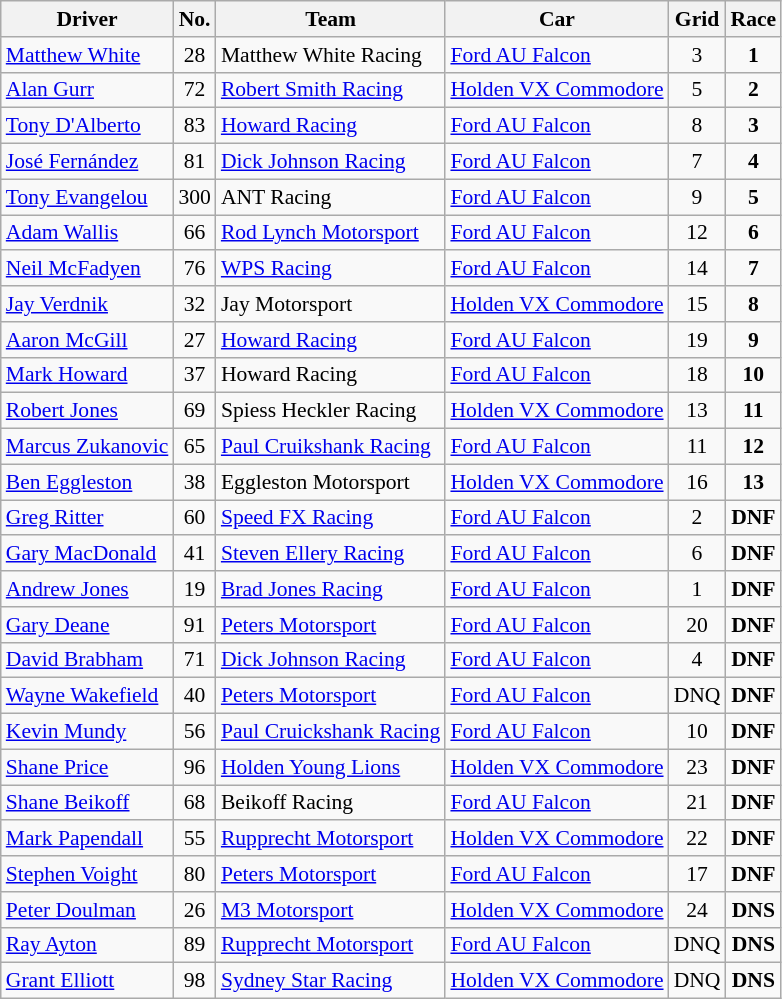<table class="wikitable" style="font-size: 90%">
<tr>
<th>Driver</th>
<th>No.</th>
<th>Team</th>
<th>Car</th>
<th>Grid</th>
<th>Race</th>
</tr>
<tr>
<td> <a href='#'>Matthew White</a></td>
<td align="center">28</td>
<td>Matthew White Racing</td>
<td><a href='#'>Ford AU Falcon</a></td>
<td align="center">3</td>
<td align="center"><strong>1</strong></td>
</tr>
<tr>
<td> <a href='#'>Alan Gurr</a></td>
<td align="center">72</td>
<td><a href='#'>Robert Smith Racing</a></td>
<td><a href='#'>Holden VX Commodore</a></td>
<td align="center">5</td>
<td align="center"><strong>2</strong></td>
</tr>
<tr>
<td> <a href='#'>Tony D'Alberto</a></td>
<td align="center">83</td>
<td><a href='#'>Howard Racing</a></td>
<td><a href='#'>Ford AU Falcon</a></td>
<td align="center">8</td>
<td align="center"><strong>3</strong></td>
</tr>
<tr>
<td> <a href='#'>José Fernández</a></td>
<td align="center">81</td>
<td><a href='#'>Dick Johnson Racing</a></td>
<td><a href='#'>Ford AU Falcon</a></td>
<td align="center">7</td>
<td align="center"><strong>4</strong></td>
</tr>
<tr>
<td> <a href='#'>Tony Evangelou</a></td>
<td align="center">300</td>
<td>ANT Racing</td>
<td><a href='#'>Ford AU Falcon</a></td>
<td align="center">9</td>
<td align="center"><strong>5</strong></td>
</tr>
<tr>
<td> <a href='#'>Adam Wallis</a></td>
<td align="center">66</td>
<td><a href='#'>Rod Lynch Motorsport</a></td>
<td><a href='#'>Ford AU Falcon</a></td>
<td align="center">12</td>
<td align="center"><strong>6</strong></td>
</tr>
<tr>
<td> <a href='#'>Neil McFadyen</a></td>
<td align="center">76</td>
<td><a href='#'>WPS Racing</a></td>
<td><a href='#'>Ford AU Falcon</a></td>
<td align="center">14</td>
<td align="center"><strong>7</strong></td>
</tr>
<tr>
<td> <a href='#'>Jay Verdnik</a></td>
<td align="center">32</td>
<td>Jay Motorsport</td>
<td><a href='#'>Holden VX Commodore</a></td>
<td align="center">15</td>
<td align="center"><strong>8</strong></td>
</tr>
<tr>
<td> <a href='#'>Aaron McGill</a></td>
<td align="center">27</td>
<td><a href='#'>Howard Racing</a></td>
<td><a href='#'>Ford AU Falcon</a></td>
<td align="center">19</td>
<td align="center"><strong>9</strong></td>
</tr>
<tr>
<td> <a href='#'>Mark Howard</a></td>
<td align="center">37</td>
<td>Howard Racing</td>
<td><a href='#'>Ford AU Falcon</a></td>
<td align="center">18</td>
<td align="center"><strong>10</strong></td>
</tr>
<tr>
<td> <a href='#'>Robert Jones</a></td>
<td align="center">69</td>
<td>Spiess Heckler Racing</td>
<td><a href='#'>Holden VX Commodore</a></td>
<td align="center">13</td>
<td align="center"><strong>11</strong></td>
</tr>
<tr>
<td> <a href='#'>Marcus Zukanovic</a></td>
<td align="center">65</td>
<td><a href='#'>Paul Cruikshank Racing</a></td>
<td><a href='#'>Ford AU Falcon</a></td>
<td align="center">11</td>
<td align="center"><strong>12</strong></td>
</tr>
<tr>
<td> <a href='#'>Ben Eggleston</a></td>
<td align="center">38</td>
<td>Eggleston Motorsport</td>
<td><a href='#'>Holden VX Commodore</a></td>
<td align="center">16</td>
<td align="center"><strong>13</strong></td>
</tr>
<tr>
<td> <a href='#'>Greg Ritter</a></td>
<td align="center">60</td>
<td><a href='#'>Speed FX Racing</a></td>
<td><a href='#'>Ford AU Falcon</a></td>
<td align="center">2</td>
<td align="center"><strong>DNF</strong></td>
</tr>
<tr>
<td> <a href='#'>Gary MacDonald</a></td>
<td align="center">41</td>
<td><a href='#'>Steven Ellery Racing</a></td>
<td><a href='#'>Ford AU Falcon</a></td>
<td align="center">6</td>
<td align="center"><strong>DNF</strong></td>
</tr>
<tr>
<td> <a href='#'>Andrew Jones</a></td>
<td align="center">19</td>
<td><a href='#'>Brad Jones Racing</a></td>
<td><a href='#'>Ford AU Falcon</a></td>
<td align="center">1</td>
<td align="center"><strong>DNF</strong></td>
</tr>
<tr>
<td> <a href='#'>Gary Deane</a></td>
<td align="center">91</td>
<td><a href='#'>Peters Motorsport</a></td>
<td><a href='#'>Ford AU Falcon</a></td>
<td align="center">20</td>
<td align="center"><strong>DNF</strong></td>
</tr>
<tr>
<td> <a href='#'>David Brabham</a></td>
<td align="center">71</td>
<td><a href='#'>Dick Johnson Racing</a></td>
<td><a href='#'>Ford AU Falcon</a></td>
<td align="center">4</td>
<td align="center"><strong>DNF</strong></td>
</tr>
<tr>
<td> <a href='#'>Wayne Wakefield</a></td>
<td align="center">40</td>
<td><a href='#'>Peters Motorsport</a></td>
<td><a href='#'>Ford AU Falcon</a></td>
<td align="center">DNQ</td>
<td align="center"><strong>DNF</strong></td>
</tr>
<tr>
<td> <a href='#'>Kevin Mundy</a></td>
<td align="center">56</td>
<td><a href='#'>Paul Cruickshank Racing</a></td>
<td><a href='#'>Ford AU Falcon</a></td>
<td align="center">10</td>
<td align="center"><strong>DNF</strong></td>
</tr>
<tr>
<td> <a href='#'>Shane Price</a></td>
<td align="center">96</td>
<td><a href='#'>Holden Young Lions</a></td>
<td><a href='#'>Holden VX Commodore</a></td>
<td align="center">23</td>
<td align="center"><strong>DNF</strong></td>
</tr>
<tr>
<td> <a href='#'>Shane Beikoff</a></td>
<td align="center">68</td>
<td>Beikoff Racing</td>
<td><a href='#'>Ford AU Falcon</a></td>
<td align="center">21</td>
<td align="center"><strong>DNF</strong></td>
</tr>
<tr>
<td> <a href='#'>Mark Papendall</a></td>
<td align="center">55</td>
<td><a href='#'>Rupprecht Motorsport</a></td>
<td><a href='#'>Holden VX Commodore</a></td>
<td align="center">22</td>
<td align="center"><strong>DNF</strong></td>
</tr>
<tr>
<td> <a href='#'>Stephen Voight</a></td>
<td align="center">80</td>
<td><a href='#'>Peters Motorsport</a></td>
<td><a href='#'>Ford AU Falcon</a></td>
<td align="center">17</td>
<td align="center"><strong>DNF</strong></td>
</tr>
<tr>
<td> <a href='#'>Peter Doulman</a></td>
<td align="center">26</td>
<td><a href='#'>M3 Motorsport</a></td>
<td><a href='#'>Holden VX Commodore</a></td>
<td align="center">24</td>
<td align="center"><strong>DNS</strong></td>
</tr>
<tr>
<td> <a href='#'>Ray Ayton</a></td>
<td align="center">89</td>
<td><a href='#'>Rupprecht Motorsport</a></td>
<td><a href='#'>Ford AU Falcon</a></td>
<td align="center">DNQ</td>
<td align="center"><strong>DNS</strong></td>
</tr>
<tr>
<td> <a href='#'>Grant Elliott</a></td>
<td align="center">98</td>
<td><a href='#'>Sydney Star Racing</a></td>
<td><a href='#'>Holden VX Commodore</a></td>
<td align="center">DNQ</td>
<td align="center"><strong>DNS</strong></td>
</tr>
</table>
